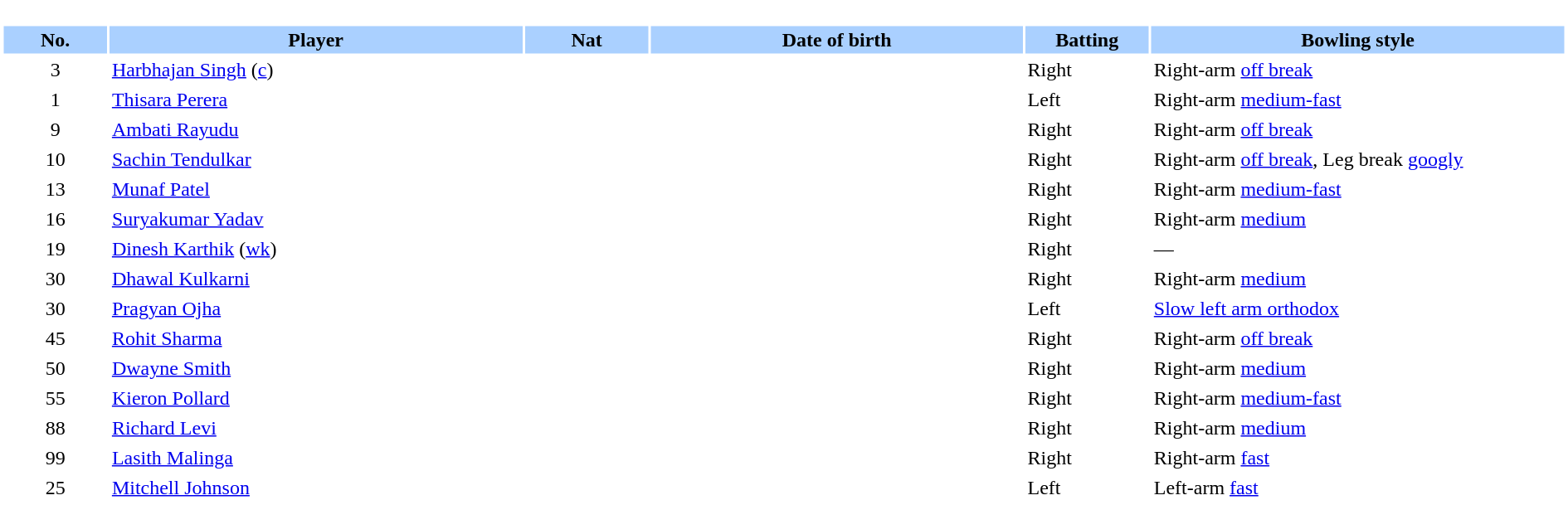<table border="0" style="width:100%;">
<tr>
<td style="vertical-align:top; background:#fff; width:90%;"><br><table border="0" cellspacing="2" cellpadding="2" style="width:100%;">
<tr style="background:#aad0ff;">
<th scope="col" width="5%">No.</th>
<th scope="col" width="20%">Player</th>
<th scope="col" width="6%">Nat</th>
<th scope="col" width="18%">Date of birth</th>
<th scope="col" width="6%">Batting</th>
<th scope="col" width="20%">Bowling style</th>
</tr>
<tr>
<td style="text-align:center">3</td>
<td><a href='#'>Harbhajan Singh</a> (<a href='#'>c</a>)</td>
<td style="text-align:center"></td>
<td></td>
<td>Right</td>
<td>Right-arm <a href='#'>off break</a></td>
</tr>
<tr>
<td style="text-align:center">1</td>
<td><a href='#'>Thisara Perera</a></td>
<td style="text-align:center"></td>
<td></td>
<td>Left</td>
<td>Right-arm <a href='#'>medium-fast</a></td>
</tr>
<tr>
<td style="text-align:center">9</td>
<td><a href='#'>Ambati Rayudu</a></td>
<td style="text-align:center"></td>
<td></td>
<td>Right</td>
<td>Right-arm <a href='#'>off break</a></td>
</tr>
<tr>
<td style="text-align:center">10</td>
<td><a href='#'>Sachin Tendulkar</a></td>
<td style="text-align:center"></td>
<td></td>
<td>Right</td>
<td>Right-arm <a href='#'>off break</a>, Leg break <a href='#'>googly</a></td>
</tr>
<tr>
<td style="text-align:center">13</td>
<td><a href='#'>Munaf Patel</a></td>
<td style="text-align:center"></td>
<td></td>
<td>Right</td>
<td>Right-arm <a href='#'>medium-fast</a></td>
</tr>
<tr>
<td style="text-align:center">16</td>
<td><a href='#'>Suryakumar Yadav</a></td>
<td style="text-align:center"></td>
<td></td>
<td>Right</td>
<td>Right-arm <a href='#'>medium</a></td>
</tr>
<tr>
<td style="text-align:center">19</td>
<td><a href='#'>Dinesh Karthik</a> (<a href='#'>wk</a>)</td>
<td style="text-align:center"></td>
<td></td>
<td>Right</td>
<td>—</td>
</tr>
<tr>
<td style="text-align:center">30</td>
<td><a href='#'>Dhawal Kulkarni</a></td>
<td style="text-align:center"></td>
<td></td>
<td>Right</td>
<td>Right-arm <a href='#'>medium</a></td>
</tr>
<tr>
<td style="text-align:center">30</td>
<td><a href='#'>Pragyan Ojha</a></td>
<td style="text-align:center"></td>
<td></td>
<td>Left</td>
<td><a href='#'>Slow left arm orthodox</a></td>
</tr>
<tr>
<td style="text-align:center">45</td>
<td><a href='#'>Rohit Sharma</a></td>
<td style="text-align:center"></td>
<td></td>
<td>Right</td>
<td>Right-arm <a href='#'>off break</a></td>
</tr>
<tr>
<td style="text-align:center">50</td>
<td><a href='#'>Dwayne Smith</a></td>
<td style="text-align:center"></td>
<td></td>
<td>Right</td>
<td>Right-arm <a href='#'>medium</a></td>
</tr>
<tr>
<td style="text-align:center">55</td>
<td><a href='#'>Kieron Pollard</a></td>
<td style="text-align:center"></td>
<td></td>
<td>Right</td>
<td>Right-arm <a href='#'>medium-fast</a></td>
</tr>
<tr>
<td style="text-align:center">88</td>
<td><a href='#'>Richard Levi</a></td>
<td style="text-align:center"></td>
<td></td>
<td>Right</td>
<td>Right-arm <a href='#'>medium</a></td>
</tr>
<tr>
<td style="text-align:center">99</td>
<td><a href='#'>Lasith Malinga</a></td>
<td style="text-align:center"></td>
<td></td>
<td>Right</td>
<td>Right-arm <a href='#'>fast</a></td>
</tr>
<tr>
<td style="text-align:center">25</td>
<td><a href='#'>Mitchell Johnson</a></td>
<td style="text-align:center"></td>
<td></td>
<td>Left</td>
<td>Left-arm <a href='#'>fast</a></td>
</tr>
</table>
</td>
</tr>
</table>
